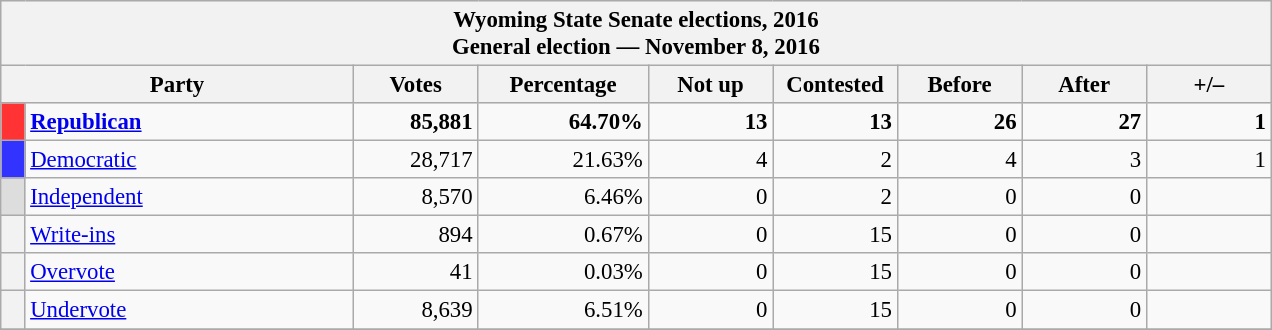<table class="wikitable" style="font-size: 95%;">
<tr style="background-color:#E9E9E9">
<th colspan="9">Wyoming State Senate elections, 2016<br>General election — November 8, 2016</th>
</tr>
<tr bgcolor="#EEEEEE" align="center">
<th colspan=2 style="width: 15em">Party</th>
<th style="width: 5em">Votes</th>
<th style="width: 7em">Percentage</th>
<th style="width: 5em">Not up</th>
<th style="width: 5em">Contested</th>
<th style="width: 5em">Before</th>
<th style="width: 5em">After</th>
<th style="width: 5em">+/–</th>
</tr>
<tr>
<th style="background-color:#F33; width: 3px"></th>
<td style="width: 130px"><strong><a href='#'>Republican</a></strong></td>
<td align="right"><strong>85,881</strong></td>
<td align="right"><strong>64.70%</strong></td>
<td align="right"><strong>13</strong></td>
<td align="right"><strong>13</strong></td>
<td align="right"><strong>26</strong></td>
<td align="right"><strong>27</strong></td>
<td align="right"><strong> 1</strong></td>
</tr>
<tr>
<th style="background-color:#33F; width: 3px"></th>
<td style="width: 130px"><a href='#'>Democratic</a></td>
<td align="right">28,717</td>
<td align="right">21.63%</td>
<td align="right">4</td>
<td align="right">2</td>
<td align="right">4</td>
<td align="right">3</td>
<td align="right"> 1</td>
</tr>
<tr>
<th style="background-color:#DDDDDD; width: 3px"></th>
<td style="width: 130px"><a href='#'>Independent</a></td>
<td align="right">8,570</td>
<td align="right">6.46%</td>
<td align="right">0</td>
<td align="right">2</td>
<td align="right">0</td>
<td align="right">0</td>
<td align="right"></td>
</tr>
<tr>
<th style="background-color:; width: 3px"></th>
<td style="width: 130px"><a href='#'>Write-ins</a></td>
<td align="right">894</td>
<td align="right">0.67%</td>
<td align="right">0</td>
<td align="right">15</td>
<td align="right">0</td>
<td align="right">0</td>
<td align="right"></td>
</tr>
<tr>
<th style="background-color:; width: 3px"></th>
<td style="width: 130px"><a href='#'>Overvote</a></td>
<td align="right">41</td>
<td align="right">0.03%</td>
<td align="right">0</td>
<td align="right">15</td>
<td align="right">0</td>
<td align="right">0</td>
<td align="right"></td>
</tr>
<tr>
<th style="background-color:; width: 3px"></th>
<td style="width: 130px"><a href='#'>Undervote</a></td>
<td align="right">8,639</td>
<td align="right">6.51%</td>
<td align="right">0</td>
<td align="right">15</td>
<td align="right">0</td>
<td align="right">0</td>
<td align="right"></td>
</tr>
<tr>
</tr>
</table>
